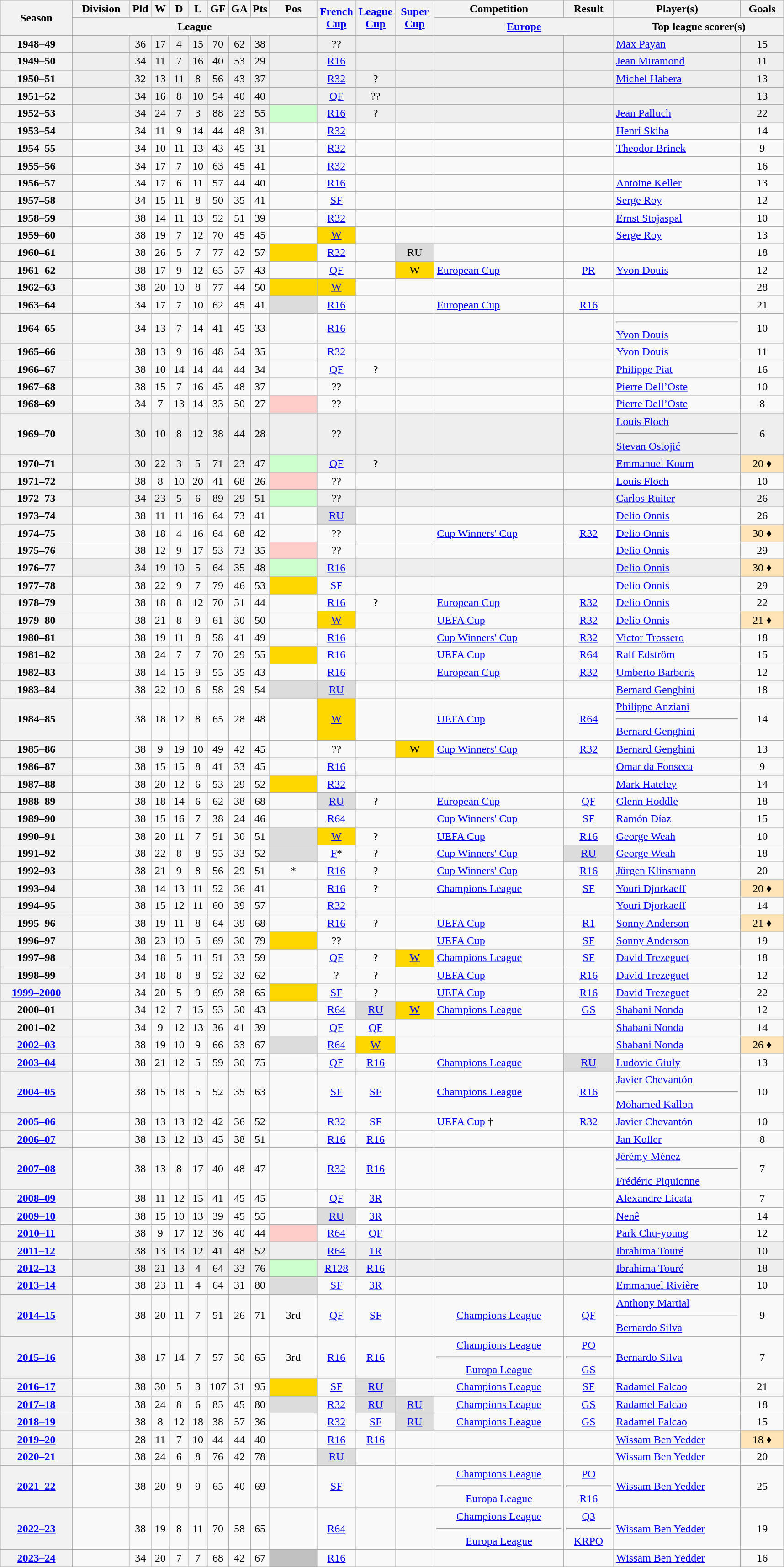<table class="wikitable sortable" style="text-align: center">
<tr>
<th scope="col" rowspan="2" scope="col">Season</th>
<th scope="col">Division</th>
<th width="20" scope="col">Pld</th>
<th width="20" scope="col">W</th>
<th width="20" scope="col">D</th>
<th width="20" scope="col">L</th>
<th width="20" scope="col">GF</th>
<th width="20" scope="col">GA</th>
<th width="20" scope="col">Pts</th>
<th width=6% scope="col">Pos</th>
<th rowspan="2" width=5% scope="col" class="unsortable"><a href='#'>French<br>Cup</a></th>
<th rowspan="2" width=5% scope="col" class="unsortable"><a href='#'>League<br>Cup</a></th>
<th rowspan="2" width=5% scope="col" class="unsortable"><a href='#'>Super<br>Cup</a></th>
<th scope="col">Competition</th>
<th scope="col">Result</th>
<th scope="col">Player(s)</th>
<th scope="col">Goals</th>
</tr>
<tr class="unsortable">
<th colspan="9" scope="col">League</th>
<th colspan="2" width="190" scope="col"><a href='#'>Europe</a></th>
<th colspan="2" width="180" scope="col">Top league scorer(s)</th>
</tr>
<tr bgcolor=#EEEEEE>
<th scope="row">1948–49</th>
<td></td>
<td>36</td>
<td>17</td>
<td>4</td>
<td>15</td>
<td>70</td>
<td>62</td>
<td>38</td>
<td></td>
<td align=centre>??</td>
<td align=centre></td>
<td></td>
<td></td>
<td></td>
<td align=left><a href='#'>Max Payan</a></td>
<td>15</td>
</tr>
<tr bgcolor=#EEEEEE>
<th scope="row">1949–50</th>
<td></td>
<td>34</td>
<td>11</td>
<td>7</td>
<td>16</td>
<td>40</td>
<td>53</td>
<td>29</td>
<td></td>
<td align=centre><a href='#'>R16</a></td>
<td align=centre></td>
<td></td>
<td></td>
<td></td>
<td align=left><a href='#'>Jean Miramond</a></td>
<td>11</td>
</tr>
<tr bgcolor=#EEEEEE>
<th scope="row">1950–51</th>
<td></td>
<td>32</td>
<td>13</td>
<td>11</td>
<td>8</td>
<td>56</td>
<td>43</td>
<td>37</td>
<td></td>
<td align=centre><a href='#'>R32</a></td>
<td align=centre>?</td>
<td></td>
<td></td>
<td></td>
<td align=left><a href='#'>Michel Habera</a></td>
<td>13</td>
</tr>
<tr bgcolor=#EEEEEE>
<th scope="row">1951–52</th>
<td></td>
<td>34</td>
<td>16</td>
<td>8</td>
<td>10</td>
<td>54</td>
<td>40</td>
<td>40</td>
<td></td>
<td align=centre><a href='#'>QF</a></td>
<td align=centre>??</td>
<td></td>
<td></td>
<td></td>
<td align=left></td>
<td>13</td>
</tr>
<tr bgcolor=#EEEEEE>
<th scope="row">1952–53</th>
<td></td>
<td>34</td>
<td>24</td>
<td>7</td>
<td>3</td>
<td>88</td>
<td>23</td>
<td>55</td>
<td bgcolor=#ccffcc></td>
<td align=centre><a href='#'>R16</a></td>
<td align=centre>?</td>
<td></td>
<td></td>
<td></td>
<td align=left><a href='#'>Jean Palluch</a></td>
<td>22</td>
</tr>
<tr>
<th scope="row">1953–54</th>
<td></td>
<td>34</td>
<td>11</td>
<td>9</td>
<td>14</td>
<td>44</td>
<td>48</td>
<td>31</td>
<td></td>
<td align=centre><a href='#'>R32</a></td>
<td align=centre></td>
<td></td>
<td></td>
<td></td>
<td align=left><a href='#'>Henri Skiba</a></td>
<td>14</td>
</tr>
<tr>
<th scope="row">1954–55</th>
<td></td>
<td>34</td>
<td>10</td>
<td>11</td>
<td>13</td>
<td>43</td>
<td>45</td>
<td>31</td>
<td></td>
<td align=centre><a href='#'>R32</a></td>
<td align=centre></td>
<td></td>
<td></td>
<td></td>
<td align=left><a href='#'>Theodor Brinek</a></td>
<td>9</td>
</tr>
<tr>
<th scope="row">1955–56</th>
<td></td>
<td>34</td>
<td>17</td>
<td>7</td>
<td>10</td>
<td>63</td>
<td>45</td>
<td>41</td>
<td></td>
<td align=centre><a href='#'>R32</a></td>
<td></td>
<td></td>
<td></td>
<td></td>
<td align=left></td>
<td>16</td>
</tr>
<tr>
<th scope="row">1956–57</th>
<td></td>
<td>34</td>
<td>17</td>
<td>6</td>
<td>11</td>
<td>57</td>
<td>44</td>
<td>40</td>
<td></td>
<td align=centre><a href='#'>R16</a></td>
<td></td>
<td></td>
<td></td>
<td></td>
<td align=left><a href='#'>Antoine Keller</a></td>
<td>13</td>
</tr>
<tr>
<th scope="row">1957–58</th>
<td></td>
<td>34</td>
<td>15</td>
<td>11</td>
<td>8</td>
<td>50</td>
<td>35</td>
<td>41</td>
<td></td>
<td align=centre><a href='#'>SF</a></td>
<td></td>
<td></td>
<td></td>
<td></td>
<td align=left><a href='#'>Serge Roy</a></td>
<td>12</td>
</tr>
<tr>
<th scope="row">1958–59</th>
<td></td>
<td>38</td>
<td>14</td>
<td>11</td>
<td>13</td>
<td>52</td>
<td>51</td>
<td>39</td>
<td></td>
<td align=centre><a href='#'>R32</a></td>
<td></td>
<td></td>
<td></td>
<td></td>
<td align=left><a href='#'>Ernst Stojaspal</a></td>
<td>10</td>
</tr>
<tr>
<th scope="row">1959–60</th>
<td></td>
<td>38</td>
<td>19</td>
<td>7</td>
<td>12</td>
<td>70</td>
<td>45</td>
<td>45</td>
<td></td>
<td align=centre bgcolor=gold><a href='#'>W</a></td>
<td></td>
<td></td>
<td></td>
<td></td>
<td align=left><a href='#'>Serge Roy</a></td>
<td>13</td>
</tr>
<tr>
<th scope="row">1960–61</th>
<td></td>
<td>38</td>
<td>26</td>
<td>5</td>
<td>7</td>
<td>77</td>
<td>42</td>
<td>57</td>
<td bgcolor=gold></td>
<td align=centre><a href='#'>R32</a></td>
<td></td>
<td bgcolor=#DCDCDC>RU</td>
<td></td>
<td></td>
<td align=left></td>
<td>18</td>
</tr>
<tr>
<th scope="row">1961–62</th>
<td></td>
<td>38</td>
<td>17</td>
<td>9</td>
<td>12</td>
<td>65</td>
<td>57</td>
<td>43</td>
<td></td>
<td align=centre><a href='#'>QF</a></td>
<td></td>
<td align=centre bgcolor=gold>W</td>
<td align=left><a href='#'>European Cup</a></td>
<td><a href='#'>PR</a></td>
<td align=left><a href='#'>Yvon Douis</a></td>
<td>12</td>
</tr>
<tr>
<th scope="row">1962–63</th>
<td></td>
<td>38</td>
<td>20</td>
<td>10</td>
<td>8</td>
<td>77</td>
<td>44</td>
<td>50</td>
<td bgcolor=gold></td>
<td align=centre bgcolor=gold><a href='#'>W</a></td>
<td></td>
<td></td>
<td></td>
<td></td>
<td align=left></td>
<td>28</td>
</tr>
<tr>
<th scope="row">1963–64</th>
<td></td>
<td>34</td>
<td>17</td>
<td>7</td>
<td>10</td>
<td>62</td>
<td>45</td>
<td>41</td>
<td bgcolor=#DCDCDC></td>
<td align=centre><a href='#'>R16</a></td>
<td></td>
<td></td>
<td align=left><a href='#'>European Cup</a></td>
<td><a href='#'>R16</a></td>
<td align=left></td>
<td>21</td>
</tr>
<tr>
<th scope="row">1964–65</th>
<td></td>
<td>34</td>
<td>13</td>
<td>7</td>
<td>14</td>
<td>41</td>
<td>45</td>
<td>33</td>
<td></td>
<td align=centre><a href='#'>R16</a></td>
<td align=centre></td>
<td></td>
<td></td>
<td></td>
<td align=left><hr><a href='#'>Yvon Douis</a></td>
<td>10</td>
</tr>
<tr>
<th scope="row">1965–66</th>
<td></td>
<td>38</td>
<td>13</td>
<td>9</td>
<td>16</td>
<td>48</td>
<td>54</td>
<td>35</td>
<td></td>
<td align=centre><a href='#'>R32</a></td>
<td align=centre></td>
<td></td>
<td></td>
<td></td>
<td align=left><a href='#'>Yvon Douis</a></td>
<td>11</td>
</tr>
<tr>
<th scope="row">1966–67</th>
<td></td>
<td>38</td>
<td>10</td>
<td>14</td>
<td>14</td>
<td>44</td>
<td>44</td>
<td>34</td>
<td></td>
<td align=centre><a href='#'>QF</a></td>
<td align=centre>?</td>
<td></td>
<td></td>
<td></td>
<td align=left><a href='#'>Philippe Piat</a></td>
<td>16</td>
</tr>
<tr>
<th scope="row">1967–68</th>
<td></td>
<td>38</td>
<td>15</td>
<td>7</td>
<td>16</td>
<td>45</td>
<td>48</td>
<td>37</td>
<td></td>
<td align=centre>??</td>
<td align=centre></td>
<td></td>
<td></td>
<td></td>
<td align=left><a href='#'>Pierre Dell’Oste</a></td>
<td>10</td>
</tr>
<tr>
<th scope="row">1968–69</th>
<td></td>
<td>34</td>
<td>7</td>
<td>13</td>
<td>14</td>
<td>33</td>
<td>50</td>
<td>27</td>
<td bgcolor=#FFCCCC></td>
<td align=centre>??</td>
<td align=centre></td>
<td></td>
<td></td>
<td></td>
<td align=left><a href='#'>Pierre Dell’Oste</a></td>
<td>8</td>
</tr>
<tr bgcolor=#EEEEEE>
<th scope="row">1969–70</th>
<td></td>
<td>30</td>
<td>10</td>
<td>8</td>
<td>12</td>
<td>38</td>
<td>44</td>
<td>28</td>
<td></td>
<td align=centre>??</td>
<td align=centre></td>
<td></td>
<td></td>
<td></td>
<td align=left><a href='#'>Louis Floch</a><hr><a href='#'>Stevan Ostojić</a></td>
<td>6</td>
</tr>
<tr bgcolor=#EEEEEE>
<th scope="row">1970–71</th>
<td></td>
<td>30</td>
<td>22</td>
<td>3</td>
<td>5</td>
<td>71</td>
<td>23</td>
<td>47</td>
<td bgcolor=#ccffcc></td>
<td align=centre><a href='#'>QF</a></td>
<td align=centre>?</td>
<td></td>
<td></td>
<td></td>
<td align=left><a href='#'>Emmanuel Koum</a></td>
<td bgcolor=Moccasin>20 ♦</td>
</tr>
<tr>
<th scope="row">1971–72</th>
<td></td>
<td>38</td>
<td>8</td>
<td>10</td>
<td>20</td>
<td>41</td>
<td>68</td>
<td>26</td>
<td bgcolor=#FFCCCC></td>
<td align=centre>??</td>
<td align=centre></td>
<td></td>
<td></td>
<td></td>
<td align=left><a href='#'>Louis Floch</a></td>
<td>10</td>
</tr>
<tr bgcolor=#EEEEEE>
<th scope="row">1972–73</th>
<td></td>
<td>34</td>
<td>23</td>
<td>5</td>
<td>6</td>
<td>89</td>
<td>29</td>
<td>51</td>
<td bgcolor=#ccffcc></td>
<td align=centre>??</td>
<td align=centre></td>
<td></td>
<td></td>
<td></td>
<td align=left><a href='#'>Carlos Ruiter</a></td>
<td>26</td>
</tr>
<tr>
<th scope="row">1973–74</th>
<td></td>
<td>38</td>
<td>11</td>
<td>11</td>
<td>16</td>
<td>64</td>
<td>73</td>
<td>41</td>
<td></td>
<td align=centre bgcolor=#DCDCDC><a href='#'>RU</a></td>
<td align=centre></td>
<td></td>
<td></td>
<td></td>
<td align=left><a href='#'>Delio Onnis</a></td>
<td>26</td>
</tr>
<tr>
<th scope="row">1974–75</th>
<td></td>
<td>38</td>
<td>18</td>
<td>4</td>
<td>16</td>
<td>64</td>
<td>68</td>
<td>42</td>
<td></td>
<td align=centre>??</td>
<td align=centre></td>
<td></td>
<td align=left><a href='#'>Cup Winners' Cup</a></td>
<td><a href='#'>R32</a></td>
<td align=left><a href='#'>Delio Onnis</a></td>
<td bgcolor=Moccasin>30 ♦</td>
</tr>
<tr>
<th scope="row">1975–76</th>
<td></td>
<td>38</td>
<td>12</td>
<td>9</td>
<td>17</td>
<td>53</td>
<td>73</td>
<td>35</td>
<td bgcolor=#FFCCCC></td>
<td align=centre>??</td>
<td align=centre></td>
<td></td>
<td></td>
<td></td>
<td align=left><a href='#'>Delio Onnis</a></td>
<td>29</td>
</tr>
<tr bgcolor=#EEEEEE>
<th scope="row">1976–77</th>
<td></td>
<td>34</td>
<td>19</td>
<td>10</td>
<td>5</td>
<td>64</td>
<td>35</td>
<td>48</td>
<td bgcolor=#ccffcc></td>
<td align=centre><a href='#'>R16</a></td>
<td align=centre></td>
<td></td>
<td></td>
<td></td>
<td align=left><a href='#'>Delio Onnis</a></td>
<td bgcolor=Moccasin>30 ♦</td>
</tr>
<tr>
<th scope="row">1977–78</th>
<td></td>
<td>38</td>
<td>22</td>
<td>9</td>
<td>7</td>
<td>79</td>
<td>46</td>
<td>53</td>
<td bgcolor=gold></td>
<td align=centre><a href='#'>SF</a></td>
<td align=centre></td>
<td></td>
<td></td>
<td></td>
<td align=left><a href='#'>Delio Onnis</a></td>
<td>29</td>
</tr>
<tr>
<th scope="row">1978–79</th>
<td></td>
<td>38</td>
<td>18</td>
<td>8</td>
<td>12</td>
<td>70</td>
<td>51</td>
<td>44</td>
<td></td>
<td align=centre><a href='#'>R16</a></td>
<td align=centre>?</td>
<td></td>
<td align=left><a href='#'>European Cup</a></td>
<td><a href='#'>R32</a></td>
<td align=left><a href='#'>Delio Onnis</a></td>
<td>22</td>
</tr>
<tr>
<th scope="row">1979–80</th>
<td></td>
<td>38</td>
<td>21</td>
<td>8</td>
<td>9</td>
<td>61</td>
<td>30</td>
<td>50</td>
<td></td>
<td align=centre bgcolor=gold><a href='#'>W</a></td>
<td align=centre></td>
<td></td>
<td align=left><a href='#'>UEFA Cup</a></td>
<td><a href='#'>R32</a></td>
<td align=left><a href='#'>Delio Onnis</a></td>
<td bgcolor=Moccasin>21 ♦</td>
</tr>
<tr>
<th scope="row">1980–81</th>
<td></td>
<td>38</td>
<td>19</td>
<td>11</td>
<td>8</td>
<td>58</td>
<td>41</td>
<td>49</td>
<td></td>
<td align=centre><a href='#'>R16</a></td>
<td align=centre></td>
<td></td>
<td align=left><a href='#'>Cup Winners' Cup</a></td>
<td><a href='#'>R32</a></td>
<td align=left><a href='#'>Victor Trossero</a></td>
<td>18</td>
</tr>
<tr>
<th scope="row">1981–82</th>
<td></td>
<td>38</td>
<td>24</td>
<td>7</td>
<td>7</td>
<td>70</td>
<td>29</td>
<td>55</td>
<td bgcolor=gold></td>
<td align=centre><a href='#'>R16</a></td>
<td align=centre></td>
<td></td>
<td align=left><a href='#'>UEFA Cup</a></td>
<td><a href='#'>R64</a></td>
<td align=left><a href='#'>Ralf Edström</a></td>
<td>15</td>
</tr>
<tr>
<th scope="row">1982–83</th>
<td></td>
<td>38</td>
<td>14</td>
<td>15</td>
<td>9</td>
<td>55</td>
<td>35</td>
<td>43</td>
<td></td>
<td align=centre><a href='#'>R16</a></td>
<td align=centre></td>
<td></td>
<td align=left><a href='#'>European Cup</a></td>
<td><a href='#'>R32</a></td>
<td align=left><a href='#'>Umberto Barberis</a></td>
<td>12</td>
</tr>
<tr>
<th scope="row">1983–84</th>
<td></td>
<td>38</td>
<td>22</td>
<td>10</td>
<td>6</td>
<td>58</td>
<td>29</td>
<td>54</td>
<td bgcolor=#DCDCDC></td>
<td align=centre bgcolor=#DCDCDC><a href='#'>RU</a></td>
<td align=centre></td>
<td></td>
<td></td>
<td></td>
<td align=left><a href='#'>Bernard Genghini</a></td>
<td>18</td>
</tr>
<tr>
<th scope="row">1984–85</th>
<td></td>
<td>38</td>
<td>18</td>
<td>12</td>
<td>8</td>
<td>65</td>
<td>28</td>
<td>48</td>
<td></td>
<td align=centre bgcolor=gold><a href='#'>W</a></td>
<td align=centre></td>
<td></td>
<td align=left><a href='#'>UEFA Cup</a></td>
<td><a href='#'>R64</a></td>
<td align=left><a href='#'>Philippe Anziani</a><hr><a href='#'>Bernard Genghini</a></td>
<td>14</td>
</tr>
<tr>
<th scope="row">1985–86</th>
<td></td>
<td>38</td>
<td>9</td>
<td>19</td>
<td>10</td>
<td>49</td>
<td>42</td>
<td>45</td>
<td></td>
<td align=centre>??</td>
<td align=centre></td>
<td align=centre bgcolor=gold>W</td>
<td align=left><a href='#'>Cup Winners' Cup</a></td>
<td><a href='#'>R32</a></td>
<td align=left><a href='#'>Bernard Genghini</a></td>
<td>13</td>
</tr>
<tr>
<th scope="row">1986–87</th>
<td></td>
<td>38</td>
<td>15</td>
<td>15</td>
<td>8</td>
<td>41</td>
<td>33</td>
<td>45</td>
<td></td>
<td align=centre><a href='#'>R16</a></td>
<td align=centre></td>
<td></td>
<td></td>
<td></td>
<td align=left><a href='#'>Omar da Fonseca</a></td>
<td>9</td>
</tr>
<tr>
<th scope="row">1987–88</th>
<td></td>
<td>38</td>
<td>20</td>
<td>12</td>
<td>6</td>
<td>53</td>
<td>29</td>
<td>52</td>
<td bgcolor=gold></td>
<td align=centre><a href='#'>R32</a></td>
<td align=centre></td>
<td></td>
<td></td>
<td></td>
<td align=left><a href='#'>Mark Hateley</a></td>
<td>14</td>
</tr>
<tr>
<th scope="row">1988–89</th>
<td></td>
<td>38</td>
<td>18</td>
<td>14</td>
<td>6</td>
<td>62</td>
<td>38</td>
<td>68</td>
<td></td>
<td align=centre bgcolor=#DCDCDC><a href='#'>RU</a></td>
<td align=centre>?</td>
<td></td>
<td align=left><a href='#'>European Cup</a></td>
<td><a href='#'>QF</a></td>
<td align=left><a href='#'>Glenn Hoddle</a></td>
<td>18</td>
</tr>
<tr>
<th scope="row">1989–90</th>
<td></td>
<td>38</td>
<td>15</td>
<td>16</td>
<td>7</td>
<td>38</td>
<td>24</td>
<td>46</td>
<td></td>
<td align=centre><a href='#'>R64</a></td>
<td align=centre></td>
<td></td>
<td align=left><a href='#'>Cup Winners' Cup</a></td>
<td><a href='#'>SF</a></td>
<td align=left><a href='#'>Ramón Díaz</a></td>
<td>15</td>
</tr>
<tr>
<th scope="row">1990–91</th>
<td></td>
<td>38</td>
<td>20</td>
<td>11</td>
<td>7</td>
<td>51</td>
<td>30</td>
<td>51</td>
<td bgcolor=#DCDCDC></td>
<td align=centre bgcolor=gold><a href='#'>W</a></td>
<td align=centre>?</td>
<td></td>
<td align=left><a href='#'>UEFA Cup</a></td>
<td><a href='#'>R16</a></td>
<td align=left><a href='#'>George Weah</a></td>
<td>10</td>
</tr>
<tr>
<th scope="row">1991–92</th>
<td></td>
<td>38</td>
<td>22</td>
<td>8</td>
<td>8</td>
<td>55</td>
<td>33</td>
<td>52</td>
<td bgcolor=#DCDCDC></td>
<td align=centre><a href='#'>F</a>*</td>
<td align=centre>?</td>
<td></td>
<td align=left><a href='#'>Cup Winners' Cup</a></td>
<td bgcolor=#DCDCDC><a href='#'>RU</a></td>
<td align=left><a href='#'>George Weah</a></td>
<td>18</td>
</tr>
<tr>
<th scope="row">1992–93</th>
<td></td>
<td>38</td>
<td>21</td>
<td>9</td>
<td>8</td>
<td>56</td>
<td>29</td>
<td>51</td>
<td>*</td>
<td align=centre><a href='#'>R16</a></td>
<td align=centre>?</td>
<td></td>
<td align=left><a href='#'>Cup Winners' Cup</a></td>
<td><a href='#'>R16</a></td>
<td align=left><a href='#'>Jürgen Klinsmann</a></td>
<td>20</td>
</tr>
<tr>
<th scope="row">1993–94</th>
<td></td>
<td>38</td>
<td>14</td>
<td>13</td>
<td>11</td>
<td>52</td>
<td>36</td>
<td>41</td>
<td></td>
<td align=centre><a href='#'>R16</a></td>
<td align=centre>?</td>
<td></td>
<td align=left><a href='#'>Champions League</a></td>
<td><a href='#'>SF</a></td>
<td align=left><a href='#'>Youri Djorkaeff</a></td>
<td bgcolor=Moccasin>20 ♦</td>
</tr>
<tr>
<th scope="row">1994–95</th>
<td></td>
<td>38</td>
<td>15</td>
<td>12</td>
<td>11</td>
<td>60</td>
<td>39</td>
<td>57</td>
<td></td>
<td align=centre><a href='#'>R32</a></td>
<td align=centre></td>
<td></td>
<td></td>
<td></td>
<td align=left><a href='#'>Youri Djorkaeff</a></td>
<td>14</td>
</tr>
<tr>
<th scope="row">1995–96</th>
<td></td>
<td>38</td>
<td>19</td>
<td>11</td>
<td>8</td>
<td>64</td>
<td>39</td>
<td>68</td>
<td></td>
<td align=centre><a href='#'>R16</a></td>
<td align=centre>?</td>
<td></td>
<td align=left><a href='#'>UEFA Cup</a></td>
<td><a href='#'>R1</a></td>
<td align=left><a href='#'>Sonny Anderson</a></td>
<td bgcolor=Moccasin>21 ♦</td>
</tr>
<tr>
<th scope="row">1996–97</th>
<td></td>
<td>38</td>
<td>23</td>
<td>10</td>
<td>5</td>
<td>69</td>
<td>30</td>
<td>79</td>
<td bgcolor=gold></td>
<td align=centre>??</td>
<td align=centre></td>
<td></td>
<td align=left><a href='#'>UEFA Cup</a></td>
<td><a href='#'>SF</a></td>
<td align=left><a href='#'>Sonny Anderson</a></td>
<td>19</td>
</tr>
<tr>
<th scope="row">1997–98</th>
<td></td>
<td>34</td>
<td>18</td>
<td>5</td>
<td>11</td>
<td>51</td>
<td>33</td>
<td>59</td>
<td></td>
<td align=centre><a href='#'>QF</a></td>
<td align=centre>?</td>
<td align=centre bgcolor=gold><a href='#'>W</a></td>
<td align=left><a href='#'>Champions League</a></td>
<td><a href='#'>SF</a></td>
<td align=left><a href='#'>David Trezeguet</a></td>
<td>18</td>
</tr>
<tr>
<th scope="row">1998–99</th>
<td></td>
<td>34</td>
<td>18</td>
<td>8</td>
<td>8</td>
<td>52</td>
<td>32</td>
<td>62</td>
<td></td>
<td align=centre>?</td>
<td align=centre>?</td>
<td></td>
<td align=left><a href='#'>UEFA Cup</a></td>
<td><a href='#'>R16</a></td>
<td align=left><a href='#'>David Trezeguet</a></td>
<td>12</td>
</tr>
<tr>
<th scope="row"><a href='#'>1999–2000</a></th>
<td></td>
<td>34</td>
<td>20</td>
<td>5</td>
<td>9</td>
<td>69</td>
<td>38</td>
<td>65</td>
<td bgcolor=gold></td>
<td align=centre><a href='#'>SF</a></td>
<td align=centre>?</td>
<td></td>
<td align=left><a href='#'>UEFA Cup</a></td>
<td><a href='#'>R16</a></td>
<td align=left><a href='#'>David Trezeguet</a></td>
<td>22</td>
</tr>
<tr>
<th scope="row">2000–01</th>
<td></td>
<td>34</td>
<td>12</td>
<td>7</td>
<td>15</td>
<td>53</td>
<td>50</td>
<td>43</td>
<td></td>
<td align=centre><a href='#'>R64</a></td>
<td align=centre bgcolor=#DCDCDC><a href='#'>RU</a></td>
<td align=centre bgcolor=gold><a href='#'>W</a></td>
<td align=left><a href='#'>Champions League</a></td>
<td><a href='#'>GS</a></td>
<td align=left><a href='#'>Shabani Nonda</a></td>
<td>12</td>
</tr>
<tr>
<th scope="row">2001–02</th>
<td></td>
<td>34</td>
<td>9</td>
<td>12</td>
<td>13</td>
<td>36</td>
<td>41</td>
<td>39</td>
<td></td>
<td align=centre><a href='#'>QF</a></td>
<td align=centre><a href='#'>QF</a></td>
<td></td>
<td></td>
<td></td>
<td align=left><a href='#'>Shabani Nonda</a></td>
<td>14</td>
</tr>
<tr>
<th scope="row"><a href='#'>2002–03</a></th>
<td></td>
<td>38</td>
<td>19</td>
<td>10</td>
<td>9</td>
<td>66</td>
<td>33</td>
<td>67</td>
<td bgcolor=#DCDCDC></td>
<td align=centre><a href='#'>R64</a></td>
<td align=centre bgcolor=gold><a href='#'>W</a></td>
<td></td>
<td></td>
<td></td>
<td align=left><a href='#'>Shabani Nonda</a></td>
<td bgcolor=Moccasin>26 ♦</td>
</tr>
<tr>
<th scope="row"><a href='#'>2003–04</a></th>
<td></td>
<td>38</td>
<td>21</td>
<td>12</td>
<td>5</td>
<td>59</td>
<td>30</td>
<td>75</td>
<td></td>
<td align=centre><a href='#'>QF</a></td>
<td align=centre><a href='#'>R16</a></td>
<td></td>
<td align=left><a href='#'>Champions League</a></td>
<td bgcolor=#DCDCDC><a href='#'>RU</a></td>
<td align=left><a href='#'>Ludovic Giuly</a></td>
<td>13</td>
</tr>
<tr>
<th scope="row"><a href='#'>2004–05</a></th>
<td></td>
<td>38</td>
<td>15</td>
<td>18</td>
<td>5</td>
<td>52</td>
<td>35</td>
<td>63</td>
<td></td>
<td align=centre><a href='#'>SF</a></td>
<td align=centre><a href='#'>SF</a></td>
<td></td>
<td align=left><a href='#'>Champions League</a></td>
<td><a href='#'>R16</a></td>
<td align=left><a href='#'>Javier Chevantón</a><hr><a href='#'>Mohamed Kallon</a></td>
<td>10</td>
</tr>
<tr>
<th scope="row"><a href='#'>2005–06</a></th>
<td></td>
<td>38</td>
<td>13</td>
<td>13</td>
<td>12</td>
<td>42</td>
<td>36</td>
<td>52</td>
<td></td>
<td align=centre><a href='#'>R32</a></td>
<td align=centre><a href='#'>SF</a></td>
<td></td>
<td align=left><a href='#'>UEFA Cup</a> †</td>
<td><a href='#'>R32</a></td>
<td align=left><a href='#'>Javier Chevantón</a></td>
<td>10</td>
</tr>
<tr>
<th scope="row"><a href='#'>2006–07</a></th>
<td></td>
<td>38</td>
<td>13</td>
<td>12</td>
<td>13</td>
<td>45</td>
<td>38</td>
<td>51</td>
<td></td>
<td align=centre><a href='#'>R16</a></td>
<td align=centre><a href='#'>R16</a></td>
<td></td>
<td></td>
<td></td>
<td align=left><a href='#'>Jan Koller</a></td>
<td>8</td>
</tr>
<tr>
<th scope="row"><a href='#'>2007–08</a></th>
<td></td>
<td>38</td>
<td>13</td>
<td>8</td>
<td>17</td>
<td>40</td>
<td>48</td>
<td>47</td>
<td></td>
<td align=centre><a href='#'>R32</a></td>
<td align=centre><a href='#'>R16</a></td>
<td></td>
<td></td>
<td></td>
<td align=left><a href='#'>Jérémy Ménez</a><hr><a href='#'>Frédéric Piquionne</a></td>
<td>7</td>
</tr>
<tr>
<th scope="row"><a href='#'>2008–09</a></th>
<td></td>
<td>38</td>
<td>11</td>
<td>12</td>
<td>15</td>
<td>41</td>
<td>45</td>
<td>45</td>
<td></td>
<td align=centre><a href='#'>QF</a></td>
<td align=centre><a href='#'>3R</a></td>
<td></td>
<td></td>
<td></td>
<td align=left><a href='#'>Alexandre Licata</a></td>
<td>7</td>
</tr>
<tr>
<th scope="row"><a href='#'>2009–10</a></th>
<td></td>
<td>38</td>
<td>15</td>
<td>10</td>
<td>13</td>
<td>39</td>
<td>45</td>
<td>55</td>
<td></td>
<td align=centre bgcolor=#DCDCDC><a href='#'>RU</a></td>
<td align=centre><a href='#'>3R</a></td>
<td></td>
<td></td>
<td></td>
<td align=left><a href='#'>Nenê</a></td>
<td>14</td>
</tr>
<tr>
<th scope="row"><a href='#'>2010–11</a></th>
<td></td>
<td>38</td>
<td>9</td>
<td>17</td>
<td>12</td>
<td>36</td>
<td>40</td>
<td>44</td>
<td bgcolor=#FFCCCC></td>
<td align=centre><a href='#'>R64</a></td>
<td align=centre><a href='#'>QF</a></td>
<td></td>
<td></td>
<td></td>
<td align=left><a href='#'>Park Chu-young</a></td>
<td>12</td>
</tr>
<tr bgcolor=#EEEEEE>
<th scope="row"><a href='#'>2011–12</a></th>
<td></td>
<td>38</td>
<td>13</td>
<td>13</td>
<td>12</td>
<td>41</td>
<td>48</td>
<td>52</td>
<td></td>
<td align=centre><a href='#'>R64</a></td>
<td align=centre><a href='#'>1R</a></td>
<td></td>
<td></td>
<td></td>
<td align=left><a href='#'>Ibrahima Touré</a></td>
<td>10</td>
</tr>
<tr bgcolor=#EEEEEE>
<th scope="row"><a href='#'>2012–13</a></th>
<td></td>
<td>38</td>
<td>21</td>
<td>13</td>
<td>4</td>
<td>64</td>
<td>33</td>
<td>76</td>
<td bgcolor=#ccffcc></td>
<td align=centre><a href='#'>R128</a></td>
<td align=centre><a href='#'>R16</a></td>
<td></td>
<td></td>
<td></td>
<td align=left><a href='#'>Ibrahima Touré</a></td>
<td>18</td>
</tr>
<tr>
<th scope="row"><a href='#'>2013–14</a></th>
<td></td>
<td>38</td>
<td>23</td>
<td>11</td>
<td>4</td>
<td>64</td>
<td>31</td>
<td>80</td>
<td bgcolor=#DCDCDC></td>
<td align=centre><a href='#'>SF</a></td>
<td align=centre><a href='#'>3R</a></td>
<td></td>
<td></td>
<td></td>
<td align=left><a href='#'>Emmanuel Rivière</a></td>
<td>10</td>
</tr>
<tr>
<th><strong><a href='#'>2014–15</a></strong></th>
<td></td>
<td>38</td>
<td>20</td>
<td>11</td>
<td>7</td>
<td>51</td>
<td>26</td>
<td>71</td>
<td>3rd</td>
<td><a href='#'>QF</a></td>
<td><a href='#'>SF</a></td>
<td></td>
<td><a href='#'>Champions League</a></td>
<td><a href='#'>QF</a></td>
<td align=left><a href='#'>Anthony Martial</a><hr><a href='#'>Bernardo Silva</a></td>
<td>9</td>
</tr>
<tr>
<th><strong><a href='#'>2015–16</a></strong></th>
<td></td>
<td>38</td>
<td>17</td>
<td>14</td>
<td>7</td>
<td>57</td>
<td>50</td>
<td>65</td>
<td>3rd</td>
<td><a href='#'>R16</a></td>
<td><a href='#'>R16</a></td>
<td></td>
<td><a href='#'>Champions League</a><hr><a href='#'>Europa League</a></td>
<td><a href='#'>PO</a><hr><a href='#'>GS</a></td>
<td align=left><a href='#'>Bernardo Silva</a></td>
<td>7</td>
</tr>
<tr>
<th><strong><a href='#'>2016–17</a></strong></th>
<td></td>
<td>38</td>
<td>30</td>
<td>5</td>
<td>3</td>
<td>107</td>
<td>31</td>
<td>95</td>
<td bgcolor=gold></td>
<td><a href='#'>SF</a></td>
<td align=centre bgcolor=#DCDCDC><a href='#'>RU</a></td>
<td></td>
<td><a href='#'>Champions League</a></td>
<td><a href='#'>SF</a></td>
<td align=left><a href='#'>Radamel Falcao</a></td>
<td>21</td>
</tr>
<tr>
<th><strong><a href='#'>2017–18</a></strong></th>
<td></td>
<td>38</td>
<td>24</td>
<td>8</td>
<td>6</td>
<td>85</td>
<td>45</td>
<td>80</td>
<td bgcolor=#DCDCDC></td>
<td><a href='#'>R32</a></td>
<td align=centre bgcolor=#DCDCDC><a href='#'>RU</a></td>
<td align=centre bgcolor=#DCDCDC><a href='#'>RU</a></td>
<td><a href='#'>Champions League</a></td>
<td><a href='#'>GS</a></td>
<td align=left><a href='#'>Radamel Falcao</a></td>
<td>18</td>
</tr>
<tr>
<th><strong><a href='#'>2018–19</a></strong></th>
<td></td>
<td>38</td>
<td>8</td>
<td>12</td>
<td>18</td>
<td>38</td>
<td>57</td>
<td>36</td>
<td></td>
<td><a href='#'>R32</a></td>
<td><a href='#'>SF</a></td>
<td align=centre bgcolor=#DCDCDC><a href='#'>RU</a></td>
<td><a href='#'>Champions League</a></td>
<td><a href='#'>GS</a></td>
<td align=left><a href='#'>Radamel Falcao</a></td>
<td>15</td>
</tr>
<tr>
<th><strong><a href='#'>2019–20</a></strong></th>
<td></td>
<td>28</td>
<td>11</td>
<td>7</td>
<td>10</td>
<td>44</td>
<td>44</td>
<td>40</td>
<td></td>
<td><a href='#'>R16</a></td>
<td><a href='#'>R16</a></td>
<td></td>
<td></td>
<td></td>
<td align=left><a href='#'>Wissam Ben Yedder</a></td>
<td bgcolor=Moccasin>18 ♦</td>
</tr>
<tr>
<th><strong><a href='#'>2020–21</a></strong></th>
<td></td>
<td>38</td>
<td>24</td>
<td>6</td>
<td>8</td>
<td>76</td>
<td>42</td>
<td>78</td>
<td></td>
<td align=centre bgcolor=#DCDCDC><a href='#'>RU</a></td>
<td></td>
<td></td>
<td></td>
<td></td>
<td align=left><a href='#'>Wissam Ben Yedder</a></td>
<td>20</td>
</tr>
<tr>
<th><strong><a href='#'>2021–22</a></strong></th>
<td></td>
<td>38</td>
<td>20</td>
<td>9</td>
<td>9</td>
<td>65</td>
<td>40</td>
<td>69</td>
<td></td>
<td align=centre><a href='#'>SF</a></td>
<td></td>
<td></td>
<td><a href='#'>Champions League</a><hr><a href='#'>Europa League</a></td>
<td><a href='#'>PO</a><hr><a href='#'>R16</a></td>
<td align=left><a href='#'>Wissam Ben Yedder</a></td>
<td>25</td>
</tr>
<tr>
<th><strong><a href='#'>2022–23</a></strong></th>
<td></td>
<td>38</td>
<td>19</td>
<td>8</td>
<td>11</td>
<td>70</td>
<td>58</td>
<td>65</td>
<td></td>
<td align=centre><a href='#'>R64</a></td>
<td></td>
<td></td>
<td><a href='#'>Champions League</a><hr><a href='#'>Europa League</a></td>
<td><a href='#'>Q3</a><hr><a href='#'>KRPO</a></td>
<td align=left><a href='#'>Wissam Ben Yedder</a></td>
<td>19</td>
</tr>
<tr>
<th><strong><a href='#'>2023–24</a></strong></th>
<td></td>
<td>34</td>
<td>20</td>
<td>7</td>
<td>7</td>
<td>68</td>
<td>42</td>
<td>67</td>
<td bgcolor=silver></td>
<td align=centre><a href='#'>R16</a></td>
<td></td>
<td></td>
<td></td>
<td></td>
<td align=left><a href='#'>Wissam Ben Yedder</a></td>
<td>16</td>
</tr>
</table>
